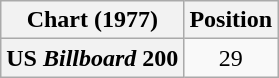<table class="wikitable plainrowheaders">
<tr>
<th>Chart (1977)</th>
<th>Position</th>
</tr>
<tr>
<th scope="row">US <em>Billboard</em> 200</th>
<td align="center">29</td>
</tr>
</table>
